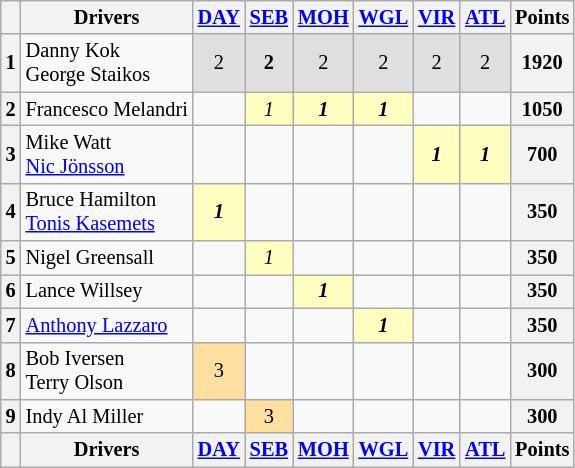<table class="wikitable" style="font-size:85%; text-align:center">
<tr>
<th></th>
<th>Drivers</th>
<th><a href='#'>DAY</a></th>
<th><a href='#'>SEB</a></th>
<th><a href='#'>MOH</a></th>
<th><a href='#'>WGL</a></th>
<th><a href='#'>VIR</a></th>
<th><a href='#'>ATL</a></th>
<th>Points</th>
</tr>
<tr>
<th>1</th>
<td align=left> Danny Kok<br> George Staikos</td>
<td style="background:#dfdfdf;">2</td>
<td style="background:#dfdfdf;"><strong>2</strong></td>
<td style="background:#dfdfdf;">2</td>
<td style="background:#dfdfdf;">2</td>
<td style="background:#dfdfdf;">2</td>
<td style="background:#dfdfdf;">2</td>
<th>1920</th>
</tr>
<tr>
<th>2</th>
<td align=left> Francesco Melandri</td>
<td></td>
<td style="background:#ffffbf;"><em>1</em></td>
<td style="background:#ffffbf;"><strong><em>1</em></strong></td>
<td style="background:#ffffbf;"><strong><em>1</em></strong></td>
<td></td>
<td></td>
<th>1050</th>
</tr>
<tr>
<th>3</th>
<td align=left> Mike Watt<br> <a href='#'>Nic Jönsson</a></td>
<td></td>
<td></td>
<td></td>
<td></td>
<td style="background:#ffffbf;"><strong><em>1</em></strong></td>
<td style="background:#ffffbf;"><strong><em>1</em></strong></td>
<th>700</th>
</tr>
<tr>
<th>4</th>
<td align=left> Bruce Hamilton<br> <a href='#'>Tonis Kasemets</a></td>
<td style="background:#ffffbf;"><strong><em>1</em></strong></td>
<td></td>
<td></td>
<td></td>
<td></td>
<td></td>
<th>350</th>
</tr>
<tr>
<th>5</th>
<td align=left> Nigel Greensall</td>
<td></td>
<td style="background:#ffffbf;"><em>1</em></td>
<td></td>
<td></td>
<td></td>
<td></td>
<th>350</th>
</tr>
<tr>
<th>6</th>
<td align=left> Lance Willsey</td>
<td></td>
<td></td>
<td style="background:#ffffbf;"><strong><em>1</em></strong></td>
<td></td>
<td></td>
<td></td>
<th>350</th>
</tr>
<tr>
<th>7</th>
<td align=left> <a href='#'>Anthony Lazzaro</a></td>
<td></td>
<td></td>
<td></td>
<td style="background:#ffffbf;"><strong><em>1</em></strong></td>
<td></td>
<td></td>
<th>350</th>
</tr>
<tr>
<th>8</th>
<td align=left> Bob Iversen<br> Terry Olson</td>
<td style="background:#ffdf9f;">3</td>
<td></td>
<td></td>
<td></td>
<td></td>
<td></td>
<th>300</th>
</tr>
<tr>
<th>9</th>
<td align=left> Indy Al Miller</td>
<td></td>
<td style="background:#ffdf9f;">3</td>
<td></td>
<td></td>
<td></td>
<td></td>
<th>300</th>
</tr>
<tr>
<th></th>
<th>Drivers</th>
<th><a href='#'>DAY</a></th>
<th><a href='#'>SEB</a></th>
<th><a href='#'>MOH</a></th>
<th><a href='#'>WGL</a></th>
<th><a href='#'>VIR</a></th>
<th><a href='#'>ATL</a></th>
<th>Points</th>
</tr>
</table>
